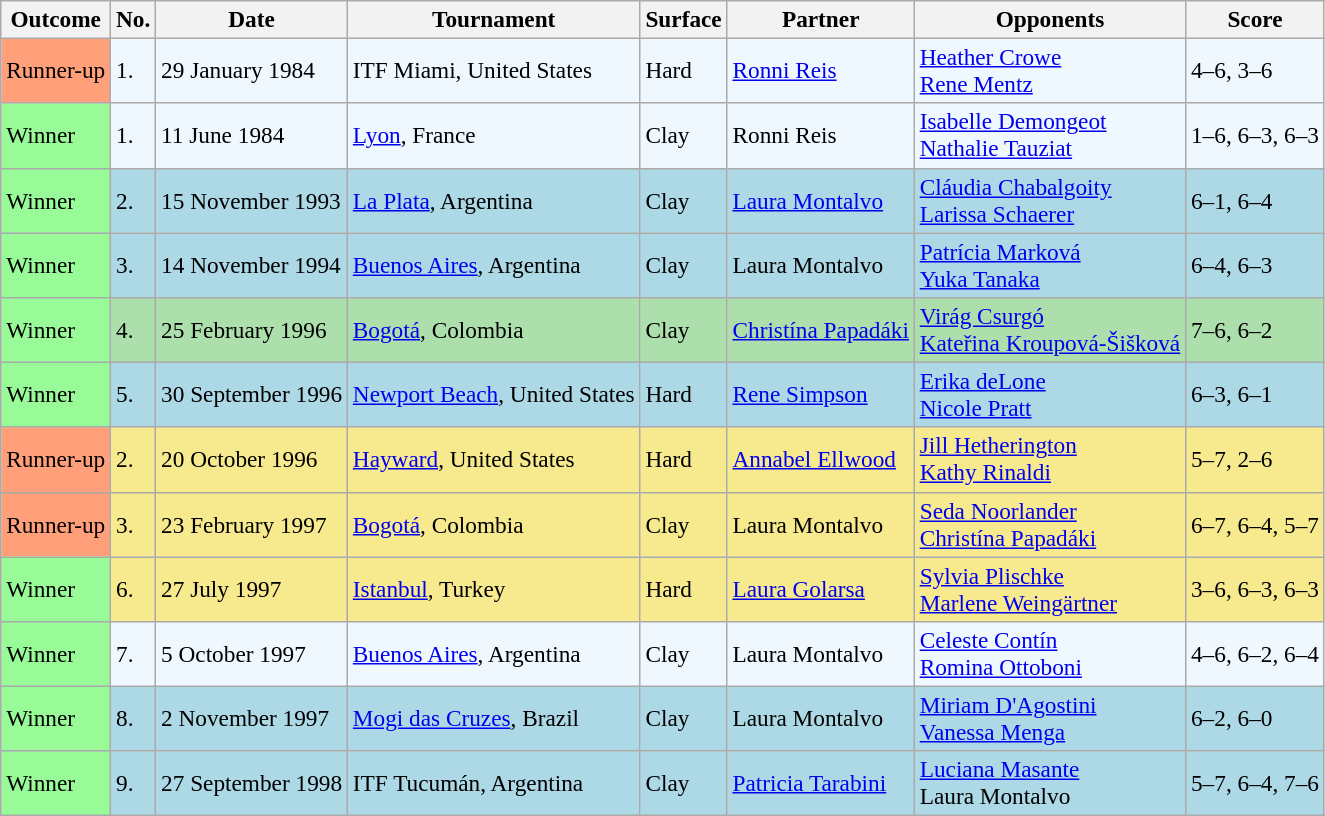<table class="sortable wikitable" style=font-size:97%>
<tr>
<th>Outcome</th>
<th>No.</th>
<th>Date</th>
<th>Tournament</th>
<th>Surface</th>
<th>Partner</th>
<th>Opponents</th>
<th>Score</th>
</tr>
<tr style="background:#f0f8ff;">
<td bgcolor="FFA07A">Runner-up</td>
<td>1.</td>
<td>29 January 1984</td>
<td>ITF Miami, United States</td>
<td>Hard</td>
<td> <a href='#'>Ronni Reis</a></td>
<td> <a href='#'>Heather Crowe</a> <br>  <a href='#'>Rene Mentz</a></td>
<td>4–6, 3–6</td>
</tr>
<tr style="background:#f0f8ff;">
<td style="background:#98fb98;">Winner</td>
<td>1.</td>
<td>11 June 1984</td>
<td><a href='#'>Lyon</a>, France</td>
<td>Clay</td>
<td> Ronni Reis</td>
<td> <a href='#'>Isabelle Demongeot</a> <br>  <a href='#'>Nathalie Tauziat</a></td>
<td>1–6, 6–3, 6–3</td>
</tr>
<tr style="background:lightblue;">
<td bgcolor="98FB98">Winner</td>
<td>2.</td>
<td>15 November 1993</td>
<td><a href='#'>La Plata</a>, Argentina</td>
<td>Clay</td>
<td> <a href='#'>Laura Montalvo</a></td>
<td> <a href='#'>Cláudia Chabalgoity</a> <br>  <a href='#'>Larissa Schaerer</a></td>
<td>6–1, 6–4</td>
</tr>
<tr style="background:lightblue;">
<td style="background:#98fb98;">Winner</td>
<td>3.</td>
<td>14 November 1994</td>
<td><a href='#'>Buenos Aires</a>, Argentina</td>
<td>Clay</td>
<td> Laura Montalvo</td>
<td> <a href='#'>Patrícia Marková</a> <br>  <a href='#'>Yuka Tanaka</a></td>
<td>6–4, 6–3</td>
</tr>
<tr style="background:#addfad;">
<td style="background:#98fb98;">Winner</td>
<td>4.</td>
<td>25 February 1996</td>
<td><a href='#'>Bogotá</a>, Colombia</td>
<td>Clay</td>
<td> <a href='#'>Christína Papadáki</a></td>
<td> <a href='#'>Virág Csurgó</a> <br>  <a href='#'>Kateřina Kroupová-Šišková</a></td>
<td>7–6, 6–2</td>
</tr>
<tr bgcolor="lightblue">
<td style="background:#98fb98;">Winner</td>
<td>5.</td>
<td>30 September 1996</td>
<td><a href='#'>Newport Beach</a>, United States</td>
<td>Hard</td>
<td> <a href='#'>Rene Simpson</a></td>
<td> <a href='#'>Erika deLone</a> <br>  <a href='#'>Nicole Pratt</a></td>
<td>6–3, 6–1</td>
</tr>
<tr style="background:#f7e98e;">
<td style="background:#ffa07a;">Runner-up</td>
<td>2.</td>
<td>20 October 1996</td>
<td><a href='#'>Hayward</a>, United States</td>
<td>Hard</td>
<td> <a href='#'>Annabel Ellwood</a></td>
<td> <a href='#'>Jill Hetherington</a> <br>  <a href='#'>Kathy Rinaldi</a></td>
<td>5–7, 2–6</td>
</tr>
<tr style="background:#f7e98e;">
<td bgcolor="FFA07A">Runner-up</td>
<td>3.</td>
<td>23 February 1997</td>
<td><a href='#'>Bogotá</a>, Colombia</td>
<td>Clay</td>
<td> Laura Montalvo</td>
<td> <a href='#'>Seda Noorlander</a> <br>  <a href='#'>Christína Papadáki</a></td>
<td>6–7, 6–4, 5–7</td>
</tr>
<tr style="background:#f7e98e;">
<td style="background:#98fb98;">Winner</td>
<td>6.</td>
<td>27 July 1997</td>
<td><a href='#'>Istanbul</a>, Turkey</td>
<td>Hard</td>
<td> <a href='#'>Laura Golarsa</a></td>
<td> <a href='#'>Sylvia Plischke</a> <br>  <a href='#'>Marlene Weingärtner</a></td>
<td>3–6, 6–3, 6–3</td>
</tr>
<tr style="background:#f0f8ff;">
<td style="background:#98fb98;">Winner</td>
<td>7.</td>
<td>5 October 1997</td>
<td><a href='#'>Buenos Aires</a>, Argentina</td>
<td>Clay</td>
<td> Laura Montalvo</td>
<td> <a href='#'>Celeste Contín</a> <br>  <a href='#'>Romina Ottoboni</a></td>
<td>4–6, 6–2, 6–4</td>
</tr>
<tr style="background:lightblue;">
<td style="background:#98fb98;">Winner</td>
<td>8.</td>
<td>2 November 1997</td>
<td><a href='#'>Mogi das Cruzes</a>, Brazil</td>
<td>Clay</td>
<td> Laura Montalvo</td>
<td> <a href='#'>Miriam D'Agostini</a> <br>  <a href='#'>Vanessa Menga</a></td>
<td>6–2, 6–0</td>
</tr>
<tr style="background:lightblue;">
<td bgcolor="98FB98">Winner</td>
<td>9.</td>
<td>27 September 1998</td>
<td>ITF Tucumán, Argentina</td>
<td>Clay</td>
<td> <a href='#'>Patricia Tarabini</a></td>
<td> <a href='#'>Luciana Masante</a> <br>  Laura Montalvo</td>
<td>5–7, 6–4, 7–6</td>
</tr>
</table>
